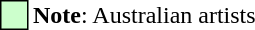<table>
<tr>
<td style="width: 15px; height: 15px; color: black; background: #ccffcc; border: 1px solid #000000;"></td>
<td><strong>Note</strong>: Australian artists</td>
</tr>
</table>
